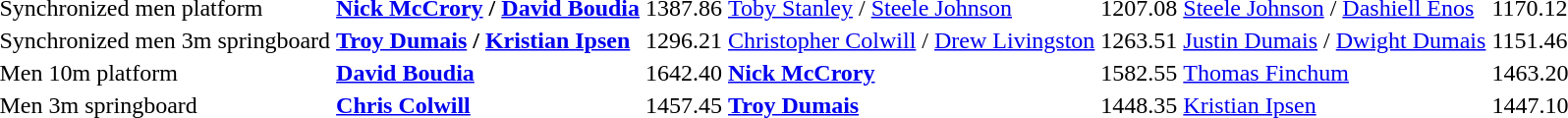<table>
<tr valign="top">
<td>Synchronized men platform</td>
<td><strong><a href='#'>Nick McCrory</a> / <a href='#'>David Boudia</a></strong></td>
<td>1387.86</td>
<td><a href='#'>Toby Stanley</a> / <a href='#'>Steele Johnson</a></td>
<td>1207.08</td>
<td><a href='#'>Steele Johnson</a> / <a href='#'>Dashiell Enos</a></td>
<td>1170.12</td>
</tr>
<tr valign="top">
<td>Synchronized men 3m springboard</td>
<td><strong><a href='#'>Troy Dumais</a> / <a href='#'>Kristian Ipsen</a></strong></td>
<td>1296.21</td>
<td><a href='#'>Christopher Colwill</a> / <a href='#'>Drew Livingston</a></td>
<td>1263.51</td>
<td><a href='#'>Justin Dumais</a> / <a href='#'>Dwight Dumais</a></td>
<td>1151.46</td>
</tr>
<tr valign="top">
<td>Men 10m platform</td>
<td><strong><a href='#'>David Boudia</a></strong></td>
<td>1642.40</td>
<td><strong><a href='#'>Nick McCrory</a></strong></td>
<td>1582.55</td>
<td><a href='#'>Thomas Finchum</a></td>
<td>1463.20</td>
</tr>
<tr valign="top">
<td>Men 3m springboard</td>
<td><strong><a href='#'>Chris Colwill</a></strong></td>
<td>1457.45</td>
<td><strong><a href='#'>Troy Dumais</a></strong></td>
<td>1448.35</td>
<td><a href='#'>Kristian Ipsen</a></td>
<td>1447.10</td>
</tr>
</table>
